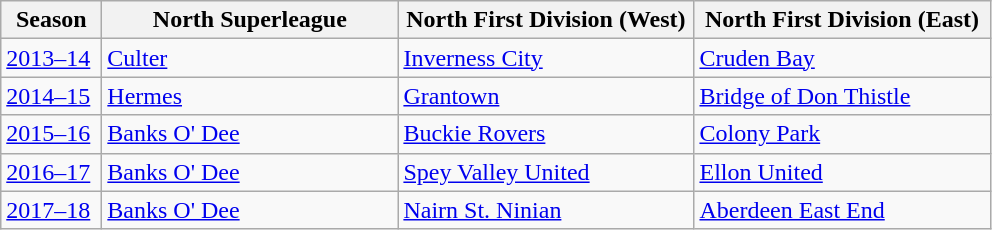<table class="wikitable">
<tr>
<th width=60>Season</th>
<th width=190>North Superleague</th>
<th width=190>North First Division (West)</th>
<th width=190>North First Division (East)</th>
</tr>
<tr>
<td style="text-align:left;"><a href='#'>2013–14</a></td>
<td><a href='#'>Culter</a></td>
<td><a href='#'>Inverness City</a></td>
<td><a href='#'>Cruden Bay</a></td>
</tr>
<tr>
<td style="text-align:left;"><a href='#'>2014–15</a></td>
<td><a href='#'>Hermes</a></td>
<td><a href='#'>Grantown</a></td>
<td><a href='#'>Bridge of Don Thistle</a></td>
</tr>
<tr>
<td style="text-align:left;"><a href='#'>2015–16</a></td>
<td><a href='#'>Banks O' Dee</a></td>
<td><a href='#'>Buckie Rovers</a></td>
<td><a href='#'>Colony Park</a></td>
</tr>
<tr>
<td style="text-align:left;"><a href='#'>2016–17</a></td>
<td><a href='#'>Banks O' Dee</a></td>
<td><a href='#'>Spey Valley United</a></td>
<td><a href='#'>Ellon United</a></td>
</tr>
<tr>
<td style="text-align:left;"><a href='#'>2017–18</a></td>
<td><a href='#'>Banks O' Dee</a></td>
<td><a href='#'>Nairn St. Ninian</a></td>
<td><a href='#'>Aberdeen East End</a></td>
</tr>
</table>
